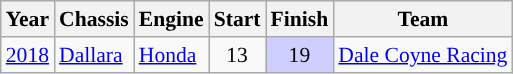<table class="wikitable" style="font-size: 90%;">
<tr>
<th>Year</th>
<th>Chassis</th>
<th>Engine</th>
<th>Start</th>
<th>Finish</th>
<th>Team</th>
</tr>
<tr>
<td><a href='#'>2018</a></td>
<td><a href='#'>Dallara</a></td>
<td><a href='#'>Honda</a></td>
<td style="text-align:center;">13</td>
<td style="text-align:center; background:#CFCFFF;">19</td>
<td nowrap><a href='#'>Dale Coyne Racing</a></td>
</tr>
</table>
